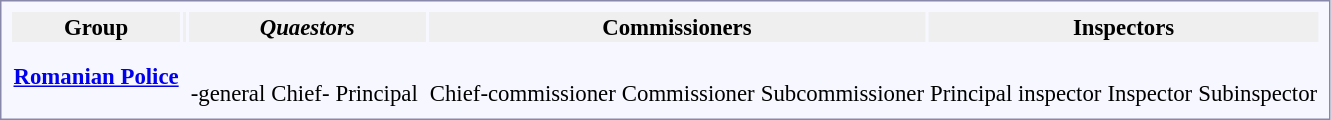<table style="border:1px solid #8888aa; background-color:#f7f8ff; padding:5px; font-size:95%; margin: 0px 12px 12px 0px;">
<tr style="text-align:center" bgcolor="#efefef";>
<th>Group</th>
<th colspan=2></th>
<th colspan=8><em>Quaestors</em></th>
<th colspan=6>Commissioners</th>
<th colspan=8>Inspectors</th>
</tr>
<tr style="text-align:center;">
<td rowspan=2> <strong><a href='#'>Romanian Police</a></strong></td>
<td colspan=2 rowspan=2></td>
<td colspan=2></td>
<td colspan=2></td>
<td colspan=2></td>
<td colspan=2></td>
<td colspan=2></td>
<td colspan=2></td>
<td colspan=2></td>
<td colspan=2></td>
<td colspan=3></td>
<td colspan=3></td>
</tr>
<tr style="text-align:center;">
<td colspan=2><br>-general</td>
<td colspan=2><br>Chief-</td>
<td colspan=2><br>Principal </td>
<td colspan=2><br></td>
<td colspan=2><br>Chief-commissioner</td>
<td colspan=2><br>Commissioner</td>
<td colspan=2><br>Subcommissioner</td>
<td colspan=2><br>Principal inspector</td>
<td colspan=3><br>Inspector</td>
<td colspan=3><br>Subinspector</td>
</tr>
</table>
